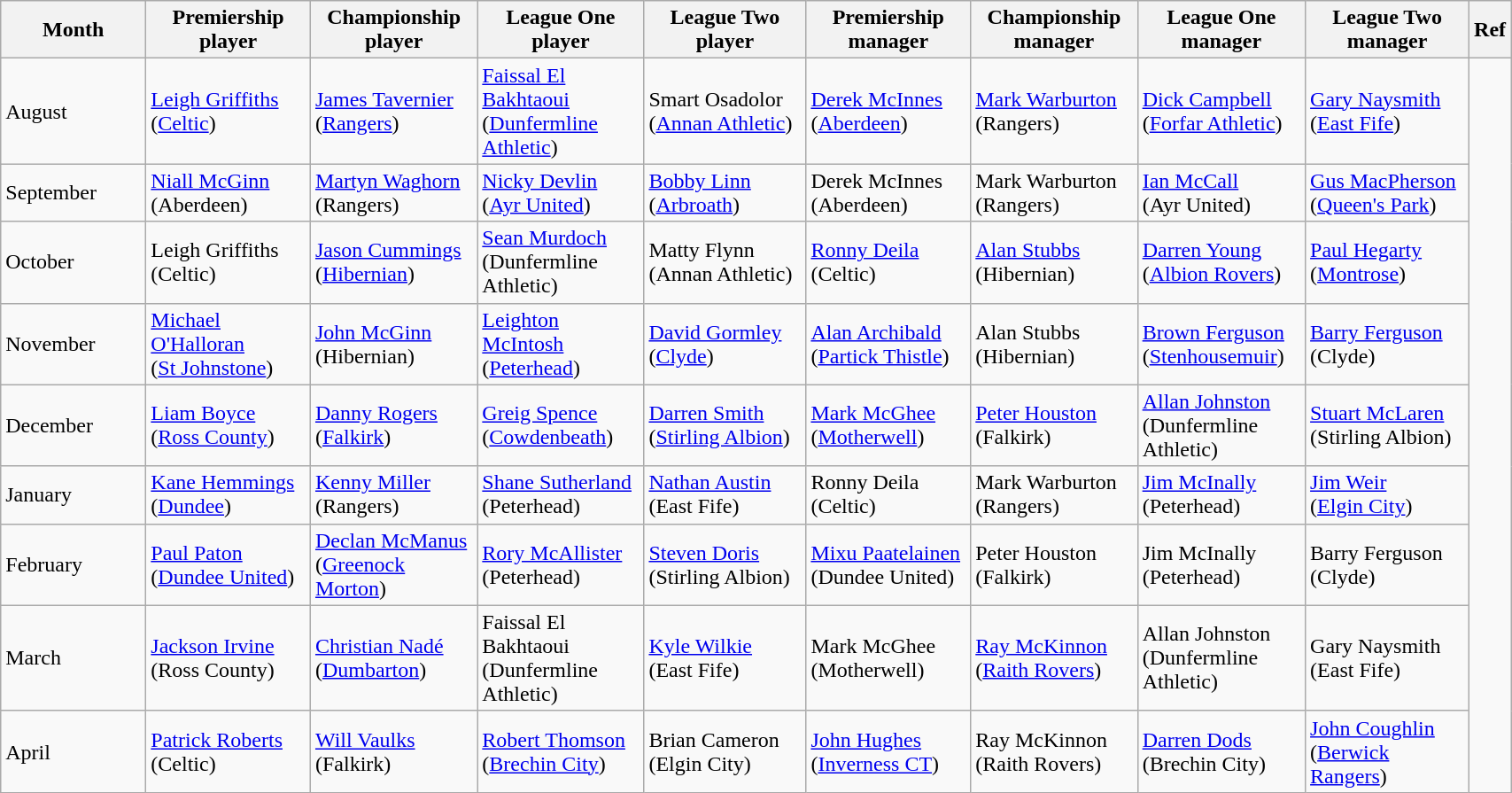<table class="wikitable" style="width: 90%">
<tr>
<th style="width: 10%">Month</th>
<th style="width: 11.25%">Premiership<br>player</th>
<th style="width: 11.25%">Championship<br>player</th>
<th style="width: 11.25%">League One<br>player</th>
<th style="width: 11.25%">League Two<br>player</th>
<th style="width: 11.25%">Premiership<br>manager</th>
<th style="width: 11.25%">Championship<br>manager</th>
<th style="width: 11.25%">League One<br>manager</th>
<th style="width: 11.25%">League Two<br>manager</th>
<th style="width: 11.25%">Ref</th>
</tr>
<tr>
<td>August</td>
<td><a href='#'>Leigh Griffiths</a><br>(<a href='#'>Celtic</a>)</td>
<td><a href='#'>James Tavernier</a><br>(<a href='#'>Rangers</a>)</td>
<td><a href='#'>Faissal El Bakhtaoui</a><br>(<a href='#'>Dunfermline Athletic</a>)</td>
<td>Smart Osadolor<br> (<a href='#'>Annan Athletic</a>)</td>
<td><a href='#'>Derek McInnes</a><br>(<a href='#'>Aberdeen</a>)</td>
<td><a href='#'>Mark Warburton</a><br>(Rangers)</td>
<td><a href='#'>Dick Campbell</a><br>(<a href='#'>Forfar Athletic</a>)</td>
<td><a href='#'>Gary Naysmith</a><br>(<a href='#'>East Fife</a>)</td>
<td rowspan="9"></td>
</tr>
<tr>
<td>September</td>
<td><a href='#'>Niall McGinn</a><br>(Aberdeen)</td>
<td><a href='#'>Martyn Waghorn</a><br>(Rangers)</td>
<td><a href='#'>Nicky Devlin</a><br>(<a href='#'>Ayr United</a>)</td>
<td><a href='#'>Bobby Linn</a><br>(<a href='#'>Arbroath</a>)</td>
<td>Derek McInnes<br>(Aberdeen)</td>
<td>Mark Warburton<br>(Rangers)</td>
<td><a href='#'>Ian McCall</a><br>(Ayr United)</td>
<td><a href='#'>Gus MacPherson</a><br>(<a href='#'>Queen's Park</a>)</td>
</tr>
<tr>
<td>October</td>
<td>Leigh Griffiths<br>(Celtic)</td>
<td><a href='#'>Jason Cummings</a><br>(<a href='#'>Hibernian</a>)</td>
<td><a href='#'>Sean Murdoch</a><br>(Dunfermline Athletic)</td>
<td>Matty Flynn<br> (Annan Athletic)</td>
<td><a href='#'>Ronny Deila</a><br>(Celtic)</td>
<td><a href='#'>Alan Stubbs</a><br>(Hibernian)</td>
<td><a href='#'>Darren Young</a><br>(<a href='#'>Albion Rovers</a>)</td>
<td><a href='#'>Paul Hegarty</a><br>(<a href='#'>Montrose</a>)</td>
</tr>
<tr>
<td>November</td>
<td><a href='#'>Michael O'Halloran</a><br>(<a href='#'>St Johnstone</a>)</td>
<td><a href='#'>John McGinn</a><br>(Hibernian)</td>
<td><a href='#'>Leighton McIntosh</a><br>(<a href='#'>Peterhead</a>)</td>
<td><a href='#'>David Gormley</a><br>(<a href='#'>Clyde</a>)</td>
<td><a href='#'>Alan Archibald</a><br>(<a href='#'>Partick Thistle</a>)</td>
<td>Alan Stubbs<br>(Hibernian)</td>
<td><a href='#'>Brown Ferguson</a><br>(<a href='#'>Stenhousemuir</a>)</td>
<td><a href='#'>Barry Ferguson</a><br>(Clyde)</td>
</tr>
<tr>
<td>December</td>
<td><a href='#'>Liam Boyce</a><br>(<a href='#'>Ross County</a>)</td>
<td><a href='#'>Danny Rogers</a><br>(<a href='#'>Falkirk</a>)</td>
<td><a href='#'>Greig Spence</a><br>(<a href='#'>Cowdenbeath</a>)</td>
<td><a href='#'>Darren Smith</a><br>(<a href='#'>Stirling Albion</a>)</td>
<td><a href='#'>Mark McGhee</a><br>(<a href='#'>Motherwell</a>)</td>
<td><a href='#'>Peter Houston</a><br>(Falkirk)</td>
<td><a href='#'>Allan Johnston</a><br>(Dunfermline Athletic)</td>
<td><a href='#'>Stuart McLaren</a><br>(Stirling Albion)</td>
</tr>
<tr>
<td>January</td>
<td><a href='#'>Kane Hemmings</a><br>(<a href='#'>Dundee</a>)</td>
<td><a href='#'>Kenny Miller</a><br>(Rangers)</td>
<td><a href='#'>Shane Sutherland</a><br>(Peterhead)</td>
<td><a href='#'>Nathan Austin</a><br>(East Fife)</td>
<td>Ronny Deila<br>(Celtic)</td>
<td>Mark Warburton<br>(Rangers)</td>
<td><a href='#'>Jim McInally</a><br>(Peterhead)</td>
<td><a href='#'>Jim Weir</a><br>(<a href='#'>Elgin City</a>)</td>
</tr>
<tr>
<td>February</td>
<td><a href='#'>Paul Paton</a><br>(<a href='#'>Dundee United</a>)</td>
<td><a href='#'>Declan McManus</a><br>(<a href='#'>Greenock Morton</a>)</td>
<td><a href='#'>Rory McAllister</a><br>(Peterhead)</td>
<td><a href='#'>Steven Doris</a><br>(Stirling Albion)</td>
<td><a href='#'>Mixu Paatelainen</a><br>(Dundee United)</td>
<td>Peter Houston<br>(Falkirk)</td>
<td>Jim McInally<br>(Peterhead)</td>
<td>Barry Ferguson<br>(Clyde)</td>
</tr>
<tr>
<td>March</td>
<td><a href='#'>Jackson Irvine</a><br>(Ross County)</td>
<td><a href='#'>Christian Nadé</a><br>(<a href='#'>Dumbarton</a>)</td>
<td>Faissal El Bakhtaoui<br>(Dunfermline Athletic)</td>
<td><a href='#'>Kyle Wilkie</a><br>(East Fife)</td>
<td>Mark McGhee<br>(Motherwell)</td>
<td><a href='#'>Ray McKinnon</a><br>(<a href='#'>Raith Rovers</a>)</td>
<td>Allan Johnston<br>(Dunfermline Athletic)</td>
<td>Gary Naysmith<br>(East Fife)</td>
</tr>
<tr>
<td>April</td>
<td><a href='#'>Patrick Roberts</a><br>(Celtic)</td>
<td><a href='#'>Will Vaulks</a><br>(Falkirk)</td>
<td><a href='#'>Robert Thomson</a><br>(<a href='#'>Brechin City</a>)</td>
<td>Brian Cameron<br>(Elgin City)</td>
<td><a href='#'>John Hughes</a><br>(<a href='#'>Inverness CT</a>)</td>
<td>Ray McKinnon<br>(Raith Rovers)</td>
<td><a href='#'>Darren Dods</a><br>(Brechin City)</td>
<td><a href='#'>John Coughlin</a><br>(<a href='#'>Berwick Rangers</a>)</td>
</tr>
</table>
